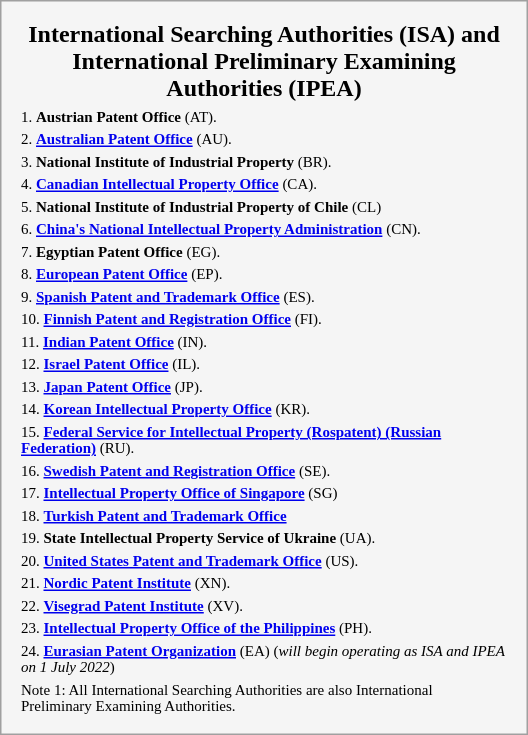<table style="float:right; margin:1em 1em 1em 1em; width:22em; border: 1px solid #a0a0a0; padding: 10px; background-color: #F5F5F5; text-align:left;">
<tr style="text-align:center;">
<td><strong>International Searching Authorities (ISA) and International Preliminary Examining Authorities (IPEA)</strong></td>
</tr>
<tr style="text-align:left; font-size:x-small;">
<td>1. <strong>Austrian Patent Office</strong> (AT).</td>
</tr>
<tr style="text-align:left; font-size:x-small;">
<td>2. <strong><a href='#'>Australian Patent Office</a></strong> (AU).</td>
</tr>
<tr style="text-align:left; font-size:x-small;">
<td>3. <strong>National Institute of Industrial Property</strong> (BR).</td>
</tr>
<tr style="text-align:left; font-size:x-small;">
<td>4. <strong><a href='#'>Canadian Intellectual Property Office</a></strong> (CA).</td>
</tr>
<tr style="text-align:left; font-size:x-small;">
<td>5. <strong>National Institute of Industrial Property of Chile</strong> (CL)</td>
</tr>
<tr style="text-align:left; font-size:x-small;">
<td>6. <strong><a href='#'>China's National Intellectual Property Administration</a></strong> (CN).</td>
</tr>
<tr style="text-align:left; font-size:x-small;">
<td>7. <strong>Egyptian Patent Office</strong> (EG).</td>
</tr>
<tr style="text-align:left; font-size:x-small;">
<td>8. <strong><a href='#'>European Patent Office</a></strong> (EP).</td>
</tr>
<tr style="text-align:left; font-size:x-small;">
<td>9. <strong><a href='#'>Spanish Patent and Trademark Office</a></strong> (ES).</td>
</tr>
<tr style="text-align:left; font-size:x-small;">
<td>10. <strong><a href='#'>Finnish Patent and Registration Office</a></strong> (FI).</td>
</tr>
<tr style="text-align:left; font-size:x-small;">
<td>11. <strong><a href='#'>Indian Patent Office</a></strong> (IN).</td>
</tr>
<tr style="text-align:left; font-size:x-small;">
<td>12. <strong><a href='#'>Israel Patent Office</a></strong> (IL).</td>
</tr>
<tr style="text-align:left; font-size:x-small;">
<td>13. <strong><a href='#'>Japan Patent Office</a></strong> (JP).</td>
</tr>
<tr style="text-align:left; font-size:x-small;">
<td>14. <strong><a href='#'>Korean Intellectual Property Office</a></strong> (KR).</td>
</tr>
<tr style="text-align:left; font-size:x-small;">
<td>15. <strong><a href='#'>Federal Service for Intellectual Property (Rospatent) (Russian Federation)</a></strong> (RU).</td>
</tr>
<tr style="text-align:left; font-size:x-small;">
<td>16. <strong><a href='#'>Swedish Patent and Registration Office</a></strong> (SE).</td>
</tr>
<tr style="text-align:left; font-size:x-small;">
<td>17. <strong><a href='#'>Intellectual Property Office of Singapore</a></strong> (SG)</td>
</tr>
<tr style="text-align:left; font-size:x-small;">
<td>18. <strong><a href='#'>Turkish Patent and Trademark Office</a></strong></td>
</tr>
<tr style="text-align:left; font-size:x-small;">
<td>19. <strong>State Intellectual Property Service of Ukraine</strong> (UA).</td>
</tr>
<tr style="text-align:left; font-size:x-small;">
<td>20. <strong><a href='#'>United States Patent and Trademark Office</a></strong> (US).</td>
</tr>
<tr style="text-align:left; font-size:x-small;">
<td>21. <strong><a href='#'>Nordic Patent Institute</a></strong> (XN).</td>
</tr>
<tr style="text-align:left; font-size:x-small;">
<td>22. <strong><a href='#'>Visegrad Patent Institute</a></strong> (XV).</td>
</tr>
<tr style="text-align:left; font-size:x-small;">
<td>23. <strong><a href='#'>Intellectual Property Office of the Philippines</a></strong> (PH).</td>
</tr>
<tr style="text-align:left; font-size:x-small;">
<td>24. <strong><a href='#'>Eurasian Patent Organization</a></strong> (EA) (<em>will begin operating as ISA and IPEA on 1 July 2022</em>)</td>
</tr>
<tr style="text-align:left; font-size:x-small;">
<td>Note 1: All International Searching Authorities are also International Preliminary Examining Authorities.</td>
</tr>
</table>
